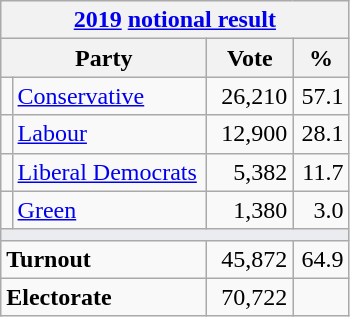<table class="wikitable">
<tr>
<th colspan="4"><a href='#'>2019</a> <a href='#'>notional result</a></th>
</tr>
<tr>
<th bgcolor="#DDDDFF" width="130px" colspan="2">Party</th>
<th bgcolor="#DDDDFF" width="50px">Vote</th>
<th bgcolor="#DDDDFF" width="30px">%</th>
</tr>
<tr>
<td></td>
<td><a href='#'>Conservative</a></td>
<td align=right>26,210</td>
<td align=right>57.1</td>
</tr>
<tr>
<td></td>
<td><a href='#'>Labour</a></td>
<td align=right>12,900</td>
<td align=right>28.1</td>
</tr>
<tr>
<td></td>
<td><a href='#'>Liberal Democrats</a></td>
<td align=right>5,382</td>
<td align=right>11.7</td>
</tr>
<tr>
<td></td>
<td><a href='#'>Green</a></td>
<td align=right>1,380</td>
<td align=right>3.0</td>
</tr>
<tr>
<td colspan="4" bgcolor="#EAECF0"></td>
</tr>
<tr>
<td colspan="2"><strong>Turnout</strong></td>
<td align=right>45,872</td>
<td align=right>64.9</td>
</tr>
<tr>
<td colspan="2"><strong>Electorate</strong></td>
<td align=right>70,722</td>
</tr>
</table>
